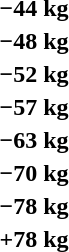<table>
<tr>
<th rowspan=2>−44 kg</th>
<td rowspan=2></td>
<td rowspan=2></td>
<td></td>
</tr>
<tr>
<td></td>
</tr>
<tr>
<th rowspan=2>−48 kg</th>
<td rowspan=2></td>
<td rowspan=2></td>
<td></td>
</tr>
<tr>
<td></td>
</tr>
<tr>
<th rowspan=2>−52 kg</th>
<td rowspan=2></td>
<td rowspan=2></td>
<td></td>
</tr>
<tr>
<td></td>
</tr>
<tr>
<th rowspan=2>−57 kg</th>
<td rowspan=2></td>
<td rowspan=2></td>
<td></td>
</tr>
<tr>
<td></td>
</tr>
<tr>
<th rowspan=2>−63 kg</th>
<td rowspan=2></td>
<td rowspan=2></td>
<td></td>
</tr>
<tr>
<td></td>
</tr>
<tr>
<th rowspan=2>−70 kg</th>
<td rowspan=2></td>
<td rowspan=2></td>
<td></td>
</tr>
<tr>
<td></td>
</tr>
<tr>
<th rowspan=2>−78 kg</th>
<td rowspan=2></td>
<td rowspan=2></td>
<td></td>
</tr>
<tr>
<td></td>
</tr>
<tr>
<th rowspan=2>+78 kg</th>
<td rowspan=2></td>
<td rowspan=2></td>
<td></td>
</tr>
<tr>
<td></td>
</tr>
</table>
